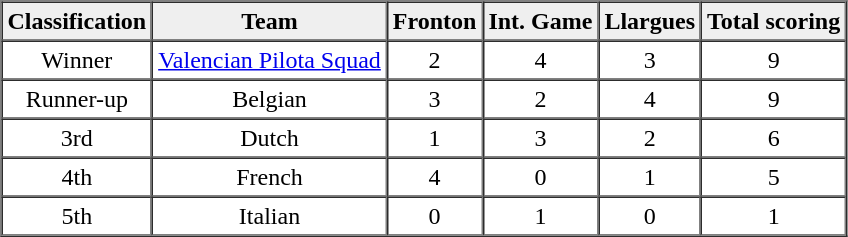<table border="1" cellpadding="3" cellspacing="0" align="left">
<tr>
<th style="background:#efefef;">Classification</th>
<th style="background:#efefef;">Team</th>
<th style="background:#efefef;">Fronton</th>
<th style="background:#efefef;">Int. Game</th>
<th style="background:#efefef;">Llargues</th>
<th style="background:#efefef;">Total scoring</th>
</tr>
<tr align="center">
<td>Winner</td>
<td><a href='#'>Valencian Pilota Squad</a></td>
<td>2</td>
<td>4</td>
<td>3</td>
<td>9</td>
</tr>
<tr align="center">
<td>Runner-up</td>
<td>Belgian</td>
<td>3</td>
<td>2</td>
<td>4</td>
<td>9</td>
</tr>
<tr align="center">
<td>3rd</td>
<td>Dutch</td>
<td>1</td>
<td>3</td>
<td>2</td>
<td>6</td>
</tr>
<tr align="center">
<td>4th</td>
<td>French</td>
<td>4</td>
<td>0</td>
<td>1</td>
<td>5</td>
</tr>
<tr align="center">
<td>5th</td>
<td>Italian</td>
<td>0</td>
<td>1</td>
<td>0</td>
<td>1</td>
</tr>
</table>
